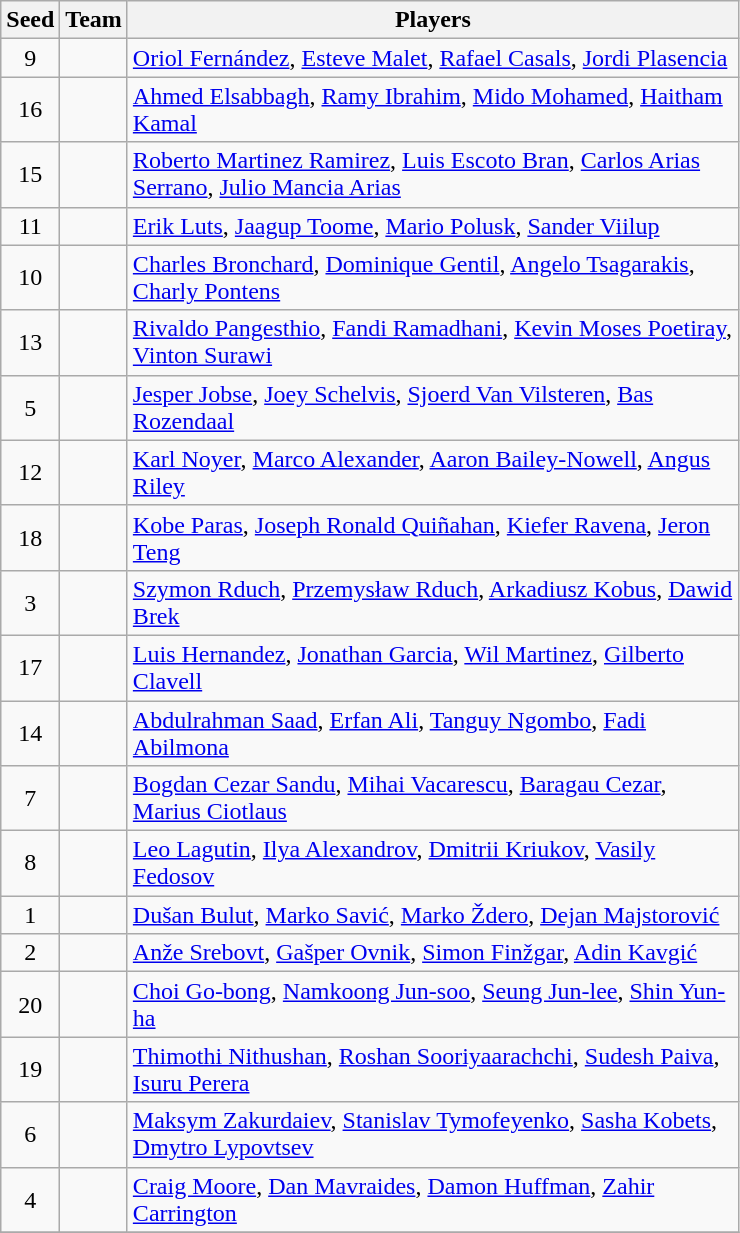<table class="wikitable sortable">
<tr>
<th>Seed</th>
<th>Team</th>
<th width=400px>Players</th>
</tr>
<tr>
<td align=center>9</td>
<td></td>
<td><a href='#'>Oriol Fernández</a>, <a href='#'>Esteve Malet</a>, <a href='#'>Rafael Casals</a>, <a href='#'>Jordi Plasencia</a></td>
</tr>
<tr>
<td align=center>16</td>
<td></td>
<td><a href='#'>Ahmed Elsabbagh</a>, <a href='#'>Ramy Ibrahim</a>, <a href='#'>Mido Mohamed</a>, <a href='#'>Haitham Kamal</a></td>
</tr>
<tr>
<td align=center>15</td>
<td></td>
<td><a href='#'>Roberto Martinez Ramirez</a>, <a href='#'>Luis Escoto Bran</a>, <a href='#'>Carlos Arias Serrano</a>, <a href='#'>Julio Mancia Arias</a></td>
</tr>
<tr>
<td align=center>11</td>
<td></td>
<td><a href='#'>Erik Luts</a>, <a href='#'>Jaagup Toome</a>, <a href='#'>Mario Polusk</a>, <a href='#'>Sander Viilup</a></td>
</tr>
<tr>
<td align=center>10</td>
<td></td>
<td><a href='#'>Charles Bronchard</a>, <a href='#'>Dominique Gentil</a>, <a href='#'>Angelo Tsagarakis</a>, <a href='#'>Charly Pontens</a></td>
</tr>
<tr>
<td align=center>13</td>
<td></td>
<td><a href='#'>Rivaldo Pangesthio</a>, <a href='#'>Fandi Ramadhani</a>, <a href='#'>Kevin Moses Poetiray</a>, <a href='#'>Vinton Surawi</a></td>
</tr>
<tr>
<td align=center>5</td>
<td></td>
<td><a href='#'>Jesper Jobse</a>, <a href='#'>Joey Schelvis</a>, <a href='#'>Sjoerd Van Vilsteren</a>, <a href='#'>Bas Rozendaal</a></td>
</tr>
<tr>
<td align=center>12</td>
<td></td>
<td><a href='#'>Karl Noyer</a>, <a href='#'>Marco Alexander</a>, <a href='#'>Aaron Bailey-Nowell</a>, <a href='#'>Angus Riley</a></td>
</tr>
<tr>
<td align=center>18</td>
<td></td>
<td><a href='#'>Kobe Paras</a>, <a href='#'>Joseph Ronald Quiñahan</a>, <a href='#'>Kiefer Ravena</a>, <a href='#'>Jeron Teng</a></td>
</tr>
<tr>
<td align=center>3</td>
<td></td>
<td><a href='#'>Szymon Rduch</a>, <a href='#'>Przemysław Rduch</a>, <a href='#'>Arkadiusz Kobus</a>, <a href='#'>Dawid Brek</a></td>
</tr>
<tr>
<td align=center>17</td>
<td></td>
<td><a href='#'>Luis Hernandez</a>, <a href='#'>Jonathan Garcia</a>, <a href='#'>Wil Martinez</a>, <a href='#'>Gilberto Clavell</a></td>
</tr>
<tr>
<td align=center>14</td>
<td></td>
<td><a href='#'>Abdulrahman Saad</a>, <a href='#'>Erfan Ali</a>, <a href='#'>Tanguy Ngombo</a>, <a href='#'>Fadi Abilmona</a></td>
</tr>
<tr>
<td align=center>7</td>
<td></td>
<td><a href='#'>Bogdan Cezar Sandu</a>, <a href='#'>Mihai Vacarescu</a>, <a href='#'>Baragau Cezar</a>, <a href='#'>Marius Ciotlaus</a></td>
</tr>
<tr>
<td align=center>8</td>
<td></td>
<td><a href='#'>Leo Lagutin</a>, <a href='#'>Ilya Alexandrov</a>, <a href='#'>Dmitrii Kriukov</a>, <a href='#'>Vasily Fedosov</a></td>
</tr>
<tr>
<td align=center>1</td>
<td></td>
<td><a href='#'>Dušan Bulut</a>, <a href='#'>Marko Savić</a>, <a href='#'>Marko Ždero</a>, <a href='#'>Dejan Majstorović</a></td>
</tr>
<tr>
<td align=center>2</td>
<td></td>
<td><a href='#'>Anže Srebovt</a>, <a href='#'>Gašper Ovnik</a>, <a href='#'>Simon Finžgar</a>, <a href='#'>Adin Kavgić</a></td>
</tr>
<tr>
<td align=center>20</td>
<td></td>
<td><a href='#'>Choi Go-bong</a>, <a href='#'>Namkoong Jun-soo</a>, <a href='#'>Seung Jun-lee</a>, <a href='#'>Shin Yun-ha</a></td>
</tr>
<tr>
<td align=center>19</td>
<td></td>
<td><a href='#'>Thimothi Nithushan</a>, <a href='#'>Roshan Sooriyaarachchi</a>, <a href='#'>Sudesh Paiva</a>, <a href='#'>Isuru Perera</a></td>
</tr>
<tr>
<td align=center>6</td>
<td></td>
<td><a href='#'>Maksym Zakurdaiev</a>, <a href='#'>Stanislav Tymofeyenko</a>, <a href='#'>Sasha Kobets</a>, <a href='#'>Dmytro Lypovtsev</a></td>
</tr>
<tr>
<td align=center>4</td>
<td></td>
<td><a href='#'>Craig Moore</a>, <a href='#'>Dan Mavraides</a>, <a href='#'>Damon Huffman</a>, <a href='#'>Zahir Carrington</a></td>
</tr>
<tr>
</tr>
</table>
